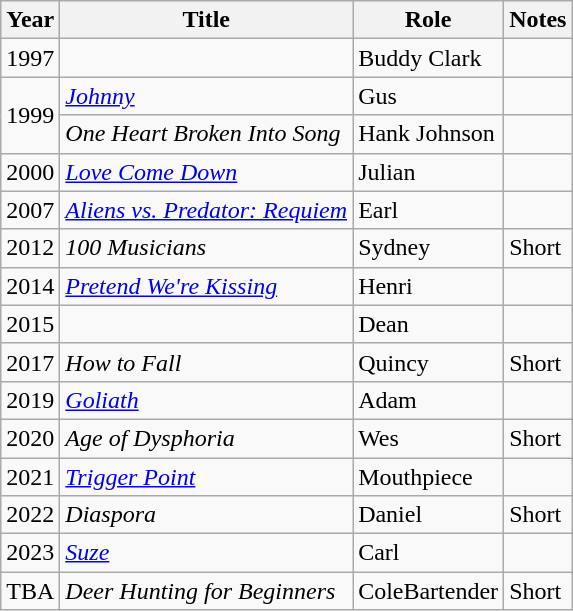<table class="wikitable sortable">
<tr>
<th>Year</th>
<th>Title</th>
<th>Role</th>
<th class="unsortable">Notes</th>
</tr>
<tr>
<td>1997</td>
<td><em></em></td>
<td>Buddy Clark</td>
<td></td>
</tr>
<tr>
<td rowspan="2">1999</td>
<td><em><a href='#'>Johnny</a></em></td>
<td>Gus</td>
<td></td>
</tr>
<tr>
<td><em>One Heart Broken Into Song</em></td>
<td>Hank Johnson</td>
<td></td>
</tr>
<tr>
<td>2000</td>
<td><em><a href='#'>Love Come Down</a></em></td>
<td>Julian</td>
<td></td>
</tr>
<tr>
<td>2007</td>
<td><em><a href='#'>Aliens vs. Predator: Requiem</a></em></td>
<td>Earl</td>
<td></td>
</tr>
<tr>
<td>2012</td>
<td><em>100 Musicians</em></td>
<td>Sydney</td>
<td>Short</td>
</tr>
<tr>
<td>2014</td>
<td><em><a href='#'>Pretend We're Kissing</a></em></td>
<td>Henri</td>
<td></td>
</tr>
<tr>
<td>2015</td>
<td><em></em></td>
<td>Dean</td>
<td></td>
</tr>
<tr>
<td>2017</td>
<td><em>How to Fall</em></td>
<td>Quincy</td>
<td>Short</td>
</tr>
<tr>
<td>2019</td>
<td><em><a href='#'>Goliath</a></em></td>
<td>Adam</td>
<td></td>
</tr>
<tr>
<td>2020</td>
<td><em>Age of Dysphoria</em></td>
<td>Wes</td>
<td>Short</td>
</tr>
<tr>
<td>2021</td>
<td><em><a href='#'>Trigger Point</a></em></td>
<td>Mouthpiece</td>
<td></td>
</tr>
<tr>
<td>2022</td>
<td><em>Diaspora</em></td>
<td>Daniel</td>
<td>Short</td>
</tr>
<tr>
<td>2023</td>
<td><em><a href='#'>Suze</a></em></td>
<td>Carl</td>
<td></td>
</tr>
<tr>
<td>TBA</td>
<td><em>Deer Hunting for Beginners</em></td>
<td>ColeBartender</td>
<td>Short</td>
</tr>
</table>
